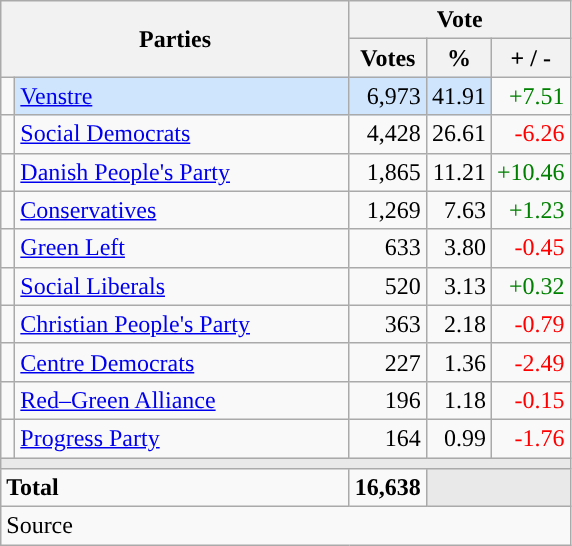<table class="wikitable" style="text-align:right;">
<tr>
<th style="text-align:centre;" rowspan="2" colspan="2" width="225">Parties</th>
<th colspan="3">Vote</th>
</tr>
<tr>
<th width="15">Votes</th>
<th width="15">%</th>
<th width="15">+ / -</th>
</tr>
<tr>
<td width="2" style="color:inherit;background:"></td>
<td bgcolor=#cfe5fe  align="left"><a href='#'>Venstre</a></td>
<td bgcolor=#cfe5fe>6,973</td>
<td bgcolor=#cfe5fe>41.91</td>
<td style=color:green;>+7.51</td>
</tr>
<tr>
<td width="2" style="color:inherit;background:"></td>
<td align="left"><a href='#'>Social Democrats</a></td>
<td>4,428</td>
<td>26.61</td>
<td style=color:red;>-6.26</td>
</tr>
<tr>
<td width="2" style="color:inherit;background:"></td>
<td align="left"><a href='#'>Danish People's Party</a></td>
<td>1,865</td>
<td>11.21</td>
<td style=color:green;>+10.46</td>
</tr>
<tr>
<td width="2" style="color:inherit;background:"></td>
<td align="left"><a href='#'>Conservatives</a></td>
<td>1,269</td>
<td>7.63</td>
<td style=color:green;>+1.23</td>
</tr>
<tr>
<td width="2" style="color:inherit;background:"></td>
<td align="left"><a href='#'>Green Left</a></td>
<td>633</td>
<td>3.80</td>
<td style=color:red;>-0.45</td>
</tr>
<tr>
<td width="2" style="color:inherit;background:"></td>
<td align="left"><a href='#'>Social Liberals</a></td>
<td>520</td>
<td>3.13</td>
<td style=color:green;>+0.32</td>
</tr>
<tr>
<td width="2" style="color:inherit;background:"></td>
<td align="left"><a href='#'>Christian People's Party</a></td>
<td>363</td>
<td>2.18</td>
<td style=color:red;>-0.79</td>
</tr>
<tr>
<td width="2" style="color:inherit;background:"></td>
<td align="left"><a href='#'>Centre Democrats</a></td>
<td>227</td>
<td>1.36</td>
<td style=color:red;>-2.49</td>
</tr>
<tr>
<td width="2" style="color:inherit;background:"></td>
<td align="left"><a href='#'>Red–Green Alliance</a></td>
<td>196</td>
<td>1.18</td>
<td style=color:red;>-0.15</td>
</tr>
<tr>
<td width="2" style="color:inherit;background:"></td>
<td align="left"><a href='#'>Progress Party</a></td>
<td>164</td>
<td>0.99</td>
<td style=color:red;>-1.76</td>
</tr>
<tr>
<td colspan="7" bgcolor="#E9E9E9"></td>
</tr>
<tr>
<td align="left" colspan="2"><strong>Total</strong></td>
<td><strong>16,638</strong></td>
<td bgcolor="#E9E9E9" colspan="2"></td>
</tr>
<tr>
<td align="left" colspan="6">Source</td>
</tr>
</table>
